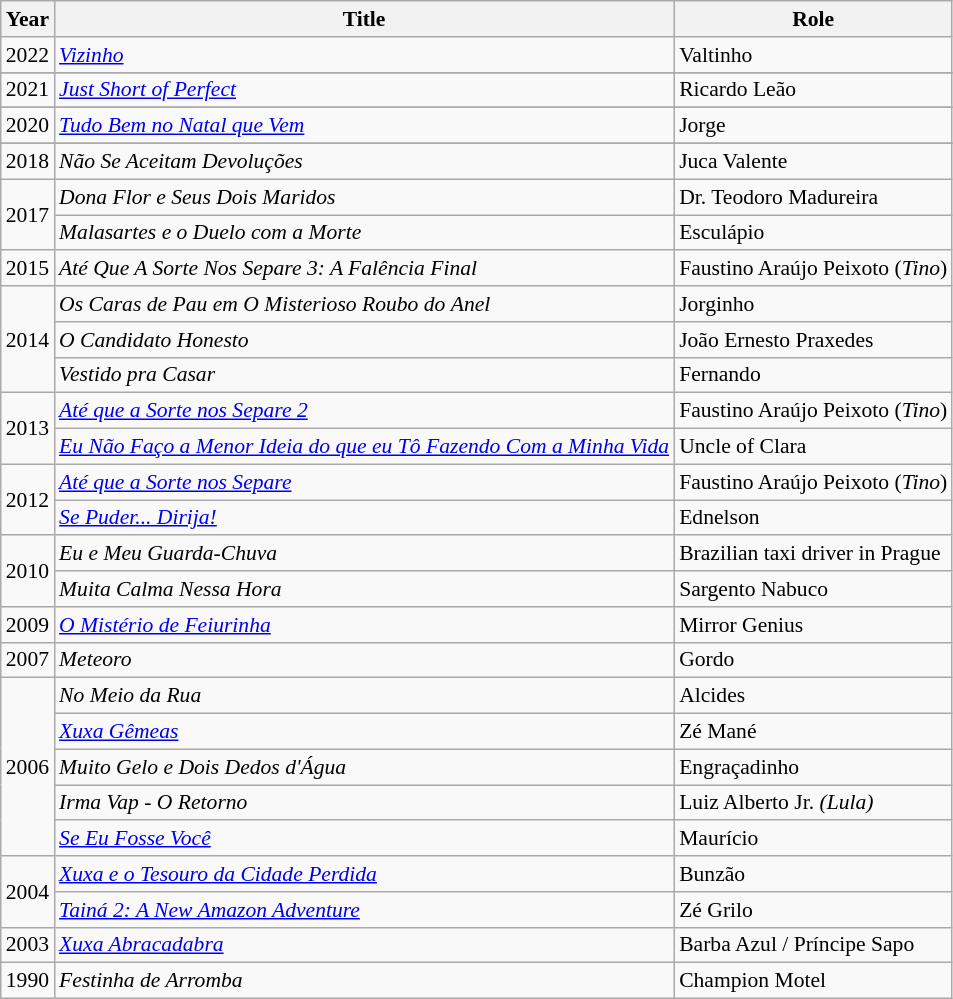<table class="wikitable" style="font-size: 90%;">
<tr>
<th>Year</th>
<th>Title</th>
<th>Role</th>
</tr>
<tr>
<td>2022</td>
<td><em><a href='#'>Vizinho</a></em></td>
<td>Valtinho</td>
</tr>
<tr>
</tr>
<tr>
<td>2021</td>
<td><em><a href='#'>Just Short of Perfect</a></em></td>
<td>Ricardo Leão</td>
</tr>
<tr>
</tr>
<tr>
<td>2020</td>
<td><em><a href='#'>Tudo Bem no Natal que Vem</a> </em></td>
<td>Jorge</td>
</tr>
<tr>
</tr>
<tr>
<td>2018</td>
<td><em> Não Se Aceitam Devoluções </em></td>
<td>Juca Valente</td>
</tr>
<tr>
<td rowspan=2>2017</td>
<td><em>Dona Flor e Seus Dois Maridos</em></td>
<td>Dr. Teodoro Madureira</td>
</tr>
<tr>
<td><em>Malasartes e o Duelo com a Morte</em></td>
<td>Esculápio</td>
</tr>
<tr>
<td>2015</td>
<td><em>Até Que A Sorte Nos Separe 3: A Falência Final</em></td>
<td>Faustino Araújo Peixoto (<em>Tino</em>)</td>
</tr>
<tr>
<td rowspan=3>2014</td>
<td><em>Os Caras</em> <em>de Pau em</em> <em>O</em> <em>Misterioso</em> <em>Roubo do</em>  <em>Anel</em></td>
<td>Jorginho </td>
</tr>
<tr>
<td><em>O Candidato Honesto</em></td>
<td>João Ernesto Praxedes </td>
</tr>
<tr>
<td><em>Vestido pra Casar</em></td>
<td>Fernando </td>
</tr>
<tr>
<td rowspan=2>2013</td>
<td><em><a href='#'>Até que a Sorte nos Separe 2</a></em></td>
<td>Faustino Araújo Peixoto (<em>Tino</em>)  </td>
</tr>
<tr>
<td><em><a href='#'>Eu Não Faço a Menor Ideia do que eu Tô Fazendo Com a Minha Vida</a></em></td>
<td>Uncle of Clara</td>
</tr>
<tr>
<td rowspan=2>2012</td>
<td><em><a href='#'>Até que a Sorte nos Separe</a></em></td>
<td>Faustino Araújo Peixoto (<em>Tino</em>)</td>
</tr>
<tr>
<td><em><a href='#'>Se Puder... Dirija!</a></em></td>
<td>Ednelson</td>
</tr>
<tr>
<td rowspan=2>2010</td>
<td><em>Eu e Meu Guarda-Chuva</em></td>
<td>Brazilian taxi driver in Prague</td>
</tr>
<tr>
<td><em>Muita Calma Nessa Hora</em></td>
<td>Sargento Nabuco</td>
</tr>
<tr>
<td>2009</td>
<td><em><a href='#'>O Mistério de Feiurinha</a></em></td>
<td>Mirror Genius</td>
</tr>
<tr>
<td>2007</td>
<td><em>Meteoro</em></td>
<td>Gordo</td>
</tr>
<tr>
<td rowspan=5>2006</td>
<td><em>No Meio da Rua</em></td>
<td>Alcides</td>
</tr>
<tr>
<td><em><a href='#'>Xuxa Gêmeas</a></em></td>
<td>Zé Mané</td>
</tr>
<tr>
<td><em>Muito Gelo e Dois Dedos d'Água</em></td>
<td>Engraçadinho</td>
</tr>
<tr>
<td><em>Irma Vap - O Retorno</em></td>
<td>Luiz Alberto Jr. <em>(Lula)</em></td>
</tr>
<tr>
<td><em><a href='#'>Se Eu Fosse Você</a></em></td>
<td>Maurício</td>
</tr>
<tr>
<td rowspan=2>2004</td>
<td><em><a href='#'>Xuxa e o Tesouro da Cidade Perdida</a></em></td>
<td>Bunzão</td>
</tr>
<tr>
<td><em><a href='#'>Tainá 2: A New Amazon Adventure</a></em></td>
<td>Zé Grilo</td>
</tr>
<tr>
<td>2003</td>
<td><em><a href='#'>Xuxa Abracadabra</a></em></td>
<td>Barba Azul / Príncipe Sapo</td>
</tr>
<tr>
<td>1990</td>
<td><em>Festinha de Arromba</em></td>
<td>Champion Motel</td>
</tr>
</table>
